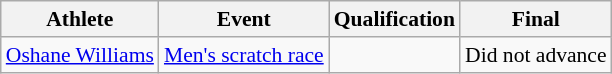<table class="wikitable" style="font-size:90%;">
<tr>
<th>Athlete</th>
<th>Event</th>
<th>Qualification</th>
<th>Final</th>
</tr>
<tr align=center>
<td align=left><a href='#'>Oshane Williams</a></td>
<td align=left><a href='#'>Men's scratch race</a></td>
<td></td>
<td>Did not advance</td>
</tr>
</table>
